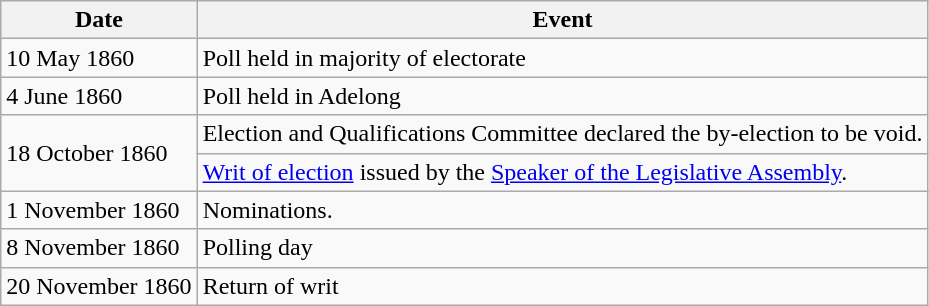<table class="wikitable">
<tr>
<th>Date</th>
<th>Event</th>
</tr>
<tr>
<td>10 May 1860</td>
<td>Poll held in majority of electorate</td>
</tr>
<tr>
<td>4 June 1860</td>
<td>Poll held in Adelong</td>
</tr>
<tr>
<td rowspan="2">18 October 1860</td>
<td>Election and Qualifications Committee declared the by-election to be void.</td>
</tr>
<tr>
<td><a href='#'>Writ of election</a> issued by the <a href='#'>Speaker of the Legislative Assembly</a>.</td>
</tr>
<tr>
<td>1 November 1860</td>
<td>Nominations.</td>
</tr>
<tr>
<td>8 November 1860</td>
<td>Polling day</td>
</tr>
<tr>
<td>20 November 1860</td>
<td>Return of writ</td>
</tr>
</table>
